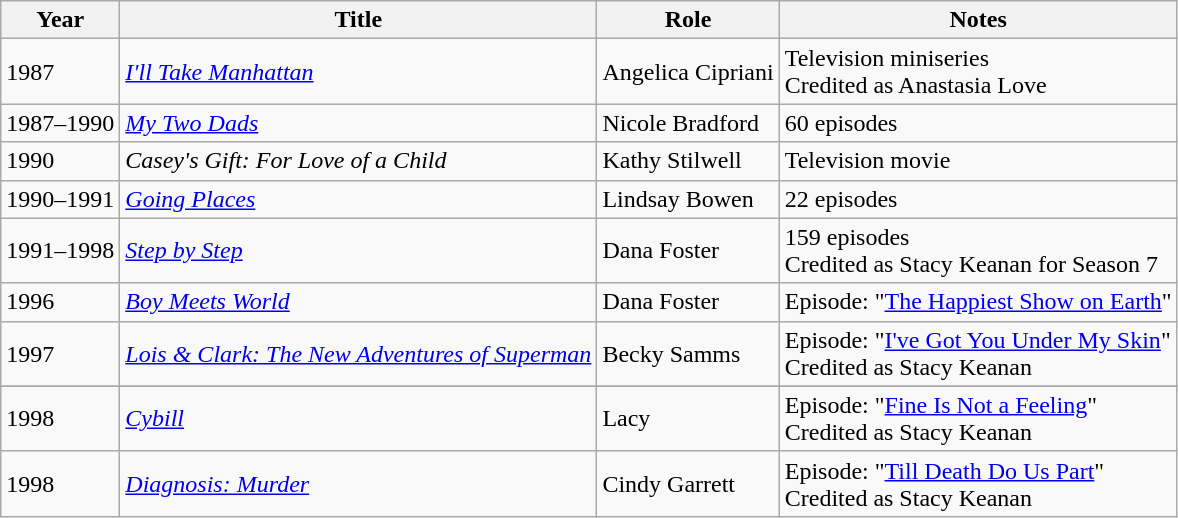<table class="wikitable sortable">
<tr>
<th scope="col">Year</th>
<th scope="col">Title</th>
<th scope="col">Role</th>
<th scope="col" class="unsortable">Notes</th>
</tr>
<tr>
<td>1987</td>
<td><em><a href='#'>I'll Take Manhattan</a></em></td>
<td>Angelica Cipriani</td>
<td>Television miniseries<br>Credited as Anastasia Love</td>
</tr>
<tr>
<td>1987–1990</td>
<td><em><a href='#'>My Two Dads</a></em></td>
<td>Nicole Bradford</td>
<td>60 episodes</td>
</tr>
<tr>
<td>1990</td>
<td><em>Casey's Gift: For Love of a Child</em></td>
<td>Kathy Stilwell</td>
<td>Television movie</td>
</tr>
<tr>
<td>1990–1991</td>
<td><em><a href='#'>Going Places</a></em></td>
<td>Lindsay Bowen</td>
<td>22 episodes</td>
</tr>
<tr>
<td>1991–1998</td>
<td><em><a href='#'>Step by Step</a></em></td>
<td>Dana Foster</td>
<td>159 episodes<br>Credited as Stacy Keanan for Season 7</td>
</tr>
<tr>
<td>1996</td>
<td><em><a href='#'>Boy Meets World</a></em></td>
<td>Dana Foster</td>
<td>Episode: "<a href='#'>The Happiest Show on Earth</a>"</td>
</tr>
<tr>
<td>1997</td>
<td><em><a href='#'>Lois & Clark: The New Adventures of Superman</a></em></td>
<td>Becky Samms</td>
<td>Episode: "<a href='#'>I've Got You Under My Skin</a>"<br>Credited as Stacy Keanan</td>
</tr>
<tr>
</tr>
<tr>
<td>1998</td>
<td><em><a href='#'>Cybill</a></em></td>
<td>Lacy</td>
<td>Episode: "<a href='#'>Fine Is Not a Feeling</a>"<br>Credited as Stacy Keanan</td>
</tr>
<tr>
<td>1998</td>
<td><em><a href='#'>Diagnosis: Murder</a></em></td>
<td>Cindy Garrett</td>
<td>Episode: "<a href='#'>Till Death Do Us Part</a>"<br>Credited as Stacy Keanan</td>
</tr>
</table>
